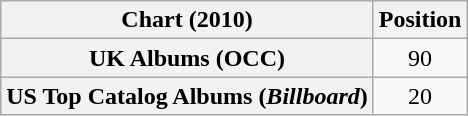<table class="wikitable sortable plainrowheaders" style="text-align:center">
<tr>
<th scope="col">Chart (2010)</th>
<th scope="col">Position</th>
</tr>
<tr>
<th scope="row">UK Albums (OCC)</th>
<td>90</td>
</tr>
<tr>
<th scope="row">US Top Catalog Albums (<em>Billboard</em>)</th>
<td>20</td>
</tr>
</table>
